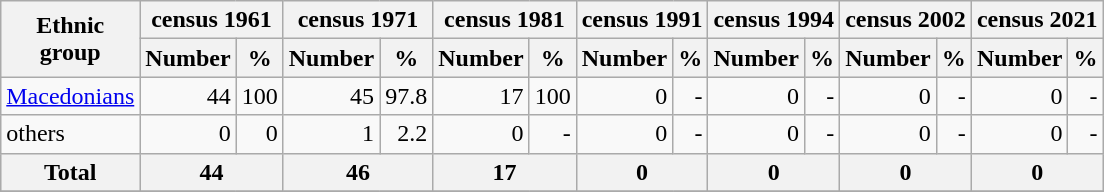<table class="wikitable">
<tr>
<th rowspan="2">Ethnic<br>group</th>
<th colspan="2">census 1961</th>
<th colspan="2">census 1971</th>
<th colspan="2">census 1981</th>
<th colspan="2">census 1991</th>
<th colspan="2">census 1994</th>
<th colspan="2">census 2002</th>
<th colspan="2">census 2021</th>
</tr>
<tr bgcolor="#e0e0e0">
<th>Number</th>
<th>%</th>
<th>Number</th>
<th>%</th>
<th>Number</th>
<th>%</th>
<th>Number</th>
<th>%</th>
<th>Number</th>
<th>%</th>
<th>Number</th>
<th>%</th>
<th>Number</th>
<th>%</th>
</tr>
<tr>
<td><a href='#'>Macedonians</a></td>
<td align="right">44</td>
<td align="right">100</td>
<td align="right">45</td>
<td align="right">97.8</td>
<td align="right">17</td>
<td align="right">100</td>
<td align="right">0</td>
<td align="right">-</td>
<td align="right">0</td>
<td align="right">-</td>
<td align="right">0</td>
<td align="right">-</td>
<td align="right">0</td>
<td align="right">-</td>
</tr>
<tr>
<td>others</td>
<td align="right">0</td>
<td align="right">0</td>
<td align="right">1</td>
<td align="right">2.2</td>
<td align="right">0</td>
<td align="right">-</td>
<td align="right">0</td>
<td align="right">-</td>
<td align="right">0</td>
<td align="right">-</td>
<td align="right">0</td>
<td align="right">-</td>
<td align="right">0</td>
<td align="right">-</td>
</tr>
<tr bgcolor="#e0e0e0">
<th align="left">Total</th>
<th colspan="2">44</th>
<th colspan="2">46</th>
<th colspan="2">17</th>
<th colspan="2">0</th>
<th colspan="2">0</th>
<th colspan="2">0</th>
<th colspan="2">0</th>
</tr>
<tr>
</tr>
</table>
